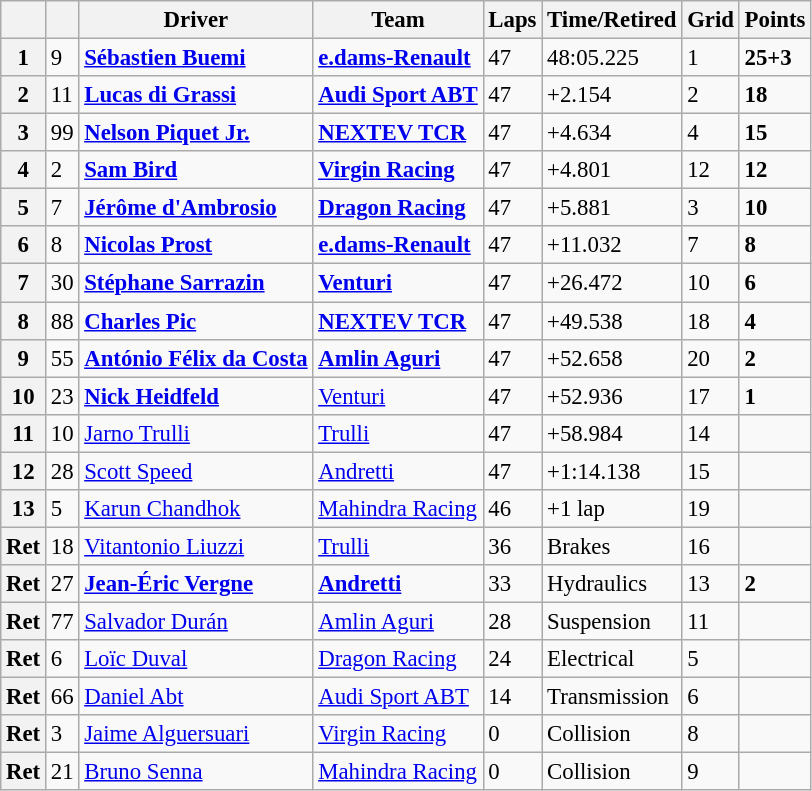<table class="wikitable" style="font-size: 95%">
<tr>
<th></th>
<th></th>
<th>Driver</th>
<th>Team</th>
<th>Laps</th>
<th>Time/Retired</th>
<th>Grid</th>
<th>Points</th>
</tr>
<tr>
<th>1</th>
<td>9</td>
<td> <strong><a href='#'>Sébastien Buemi</a></strong></td>
<td><strong><a href='#'>e.dams-Renault</a></strong></td>
<td>47</td>
<td>48:05.225</td>
<td>1</td>
<td><strong>25+3</strong></td>
</tr>
<tr>
<th>2</th>
<td>11</td>
<td> <strong><a href='#'>Lucas di Grassi</a></strong></td>
<td><strong><a href='#'>Audi Sport ABT</a></strong></td>
<td>47</td>
<td>+2.154</td>
<td>2</td>
<td><strong>18</strong></td>
</tr>
<tr>
<th>3</th>
<td>99</td>
<td> <strong><a href='#'>Nelson Piquet Jr.</a></strong></td>
<td><strong><a href='#'>NEXTEV TCR</a></strong></td>
<td>47</td>
<td>+4.634</td>
<td>4</td>
<td><strong>15</strong></td>
</tr>
<tr>
<th>4</th>
<td>2</td>
<td> <strong><a href='#'>Sam Bird</a></strong></td>
<td><strong><a href='#'>Virgin Racing</a></strong></td>
<td>47</td>
<td>+4.801</td>
<td>12</td>
<td><strong>12</strong></td>
</tr>
<tr>
<th>5</th>
<td>7</td>
<td> <strong><a href='#'>Jérôme d'Ambrosio</a></strong></td>
<td><strong><a href='#'>Dragon Racing</a></strong></td>
<td>47</td>
<td>+5.881</td>
<td>3</td>
<td><strong>10</strong></td>
</tr>
<tr>
<th>6</th>
<td>8</td>
<td> <strong><a href='#'>Nicolas Prost</a></strong></td>
<td><strong><a href='#'>e.dams-Renault</a></strong></td>
<td>47</td>
<td>+11.032</td>
<td>7</td>
<td><strong>8</strong></td>
</tr>
<tr>
<th>7</th>
<td>30</td>
<td> <strong><a href='#'>Stéphane Sarrazin</a></strong></td>
<td><strong><a href='#'>Venturi</a></strong></td>
<td>47</td>
<td>+26.472</td>
<td>10</td>
<td><strong>6</strong></td>
</tr>
<tr>
<th>8</th>
<td>88</td>
<td> <strong><a href='#'>Charles Pic</a></strong></td>
<td><strong><a href='#'>NEXTEV TCR</a></strong></td>
<td>47</td>
<td>+49.538</td>
<td>18</td>
<td><strong>4</strong></td>
</tr>
<tr>
<th>9</th>
<td>55</td>
<td> <strong><a href='#'>António Félix da Costa</a></strong></td>
<td><strong><a href='#'>Amlin Aguri</a></strong></td>
<td>47</td>
<td>+52.658</td>
<td>20</td>
<td><strong>2</strong></td>
</tr>
<tr>
<th>10</th>
<td>23</td>
<td> <strong><a href='#'>Nick Heidfeld</a></strong></td>
<td><a href='#'>Venturi</a></td>
<td>47</td>
<td>+52.936</td>
<td>17</td>
<td><strong>1</strong></td>
</tr>
<tr>
<th>11</th>
<td>10</td>
<td> <a href='#'>Jarno Trulli</a></td>
<td><a href='#'>Trulli</a></td>
<td>47</td>
<td>+58.984</td>
<td>14</td>
<td></td>
</tr>
<tr>
<th>12</th>
<td>28</td>
<td> <a href='#'>Scott Speed</a></td>
<td><a href='#'>Andretti</a></td>
<td>47</td>
<td>+1:14.138</td>
<td>15</td>
<td></td>
</tr>
<tr>
<th>13</th>
<td>5</td>
<td> <a href='#'>Karun Chandhok</a></td>
<td><a href='#'>Mahindra Racing</a></td>
<td>46</td>
<td>+1 lap</td>
<td>19</td>
<td></td>
</tr>
<tr>
<th>Ret</th>
<td>18</td>
<td> <a href='#'>Vitantonio Liuzzi</a></td>
<td><a href='#'>Trulli</a></td>
<td>36</td>
<td>Brakes</td>
<td>16</td>
<td></td>
</tr>
<tr>
<th>Ret</th>
<td>27</td>
<td> <strong><a href='#'>Jean-Éric Vergne</a></strong></td>
<td><strong><a href='#'>Andretti</a></strong></td>
<td>33</td>
<td>Hydraulics</td>
<td>13</td>
<td><strong>2</strong></td>
</tr>
<tr>
<th>Ret</th>
<td>77</td>
<td> <a href='#'>Salvador Durán</a></td>
<td><a href='#'>Amlin Aguri</a></td>
<td>28</td>
<td>Suspension</td>
<td>11</td>
<td></td>
</tr>
<tr>
<th>Ret</th>
<td>6</td>
<td> <a href='#'>Loïc Duval</a></td>
<td><a href='#'>Dragon Racing</a></td>
<td>24</td>
<td>Electrical</td>
<td>5</td>
<td></td>
</tr>
<tr>
<th>Ret</th>
<td>66</td>
<td> <a href='#'>Daniel Abt</a></td>
<td><a href='#'>Audi Sport ABT</a></td>
<td>14</td>
<td>Transmission</td>
<td>6</td>
<td></td>
</tr>
<tr>
<th>Ret</th>
<td>3</td>
<td> <a href='#'>Jaime Alguersuari</a></td>
<td><a href='#'>Virgin Racing</a></td>
<td>0</td>
<td>Collision</td>
<td>8</td>
<td></td>
</tr>
<tr>
<th>Ret</th>
<td>21</td>
<td> <a href='#'>Bruno Senna</a></td>
<td><a href='#'>Mahindra Racing</a></td>
<td>0</td>
<td>Collision</td>
<td>9</td>
<td></td>
</tr>
</table>
